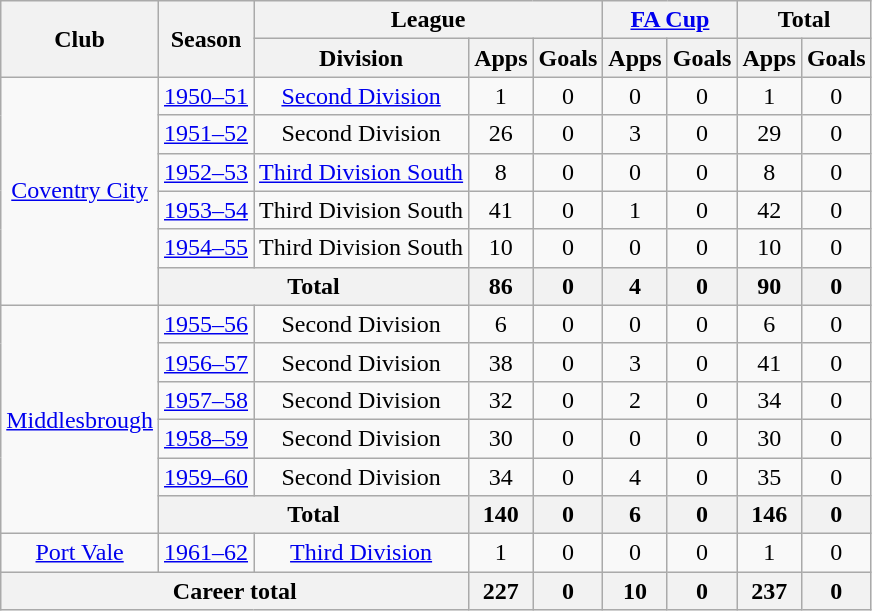<table class=wikitable style="text-align: center;">
<tr>
<th rowspan=2>Club</th>
<th rowspan=2>Season</th>
<th colspan=3>League</th>
<th colspan=2><a href='#'>FA Cup</a></th>
<th colspan=2>Total</th>
</tr>
<tr>
<th>Division</th>
<th>Apps</th>
<th>Goals</th>
<th>Apps</th>
<th>Goals</th>
<th>Apps</th>
<th>Goals</th>
</tr>
<tr>
<td rowspan=6><a href='#'>Coventry City</a></td>
<td><a href='#'>1950–51</a></td>
<td><a href='#'>Second Division</a></td>
<td>1</td>
<td>0</td>
<td>0</td>
<td>0</td>
<td>1</td>
<td>0</td>
</tr>
<tr>
<td><a href='#'>1951–52</a></td>
<td>Second Division</td>
<td>26</td>
<td>0</td>
<td>3</td>
<td>0</td>
<td>29</td>
<td>0</td>
</tr>
<tr>
<td><a href='#'>1952–53</a></td>
<td><a href='#'>Third Division South</a></td>
<td>8</td>
<td>0</td>
<td>0</td>
<td>0</td>
<td>8</td>
<td>0</td>
</tr>
<tr>
<td><a href='#'>1953–54</a></td>
<td>Third Division South</td>
<td>41</td>
<td>0</td>
<td>1</td>
<td>0</td>
<td>42</td>
<td>0</td>
</tr>
<tr>
<td><a href='#'>1954–55</a></td>
<td>Third Division South</td>
<td>10</td>
<td>0</td>
<td>0</td>
<td>0</td>
<td>10</td>
<td>0</td>
</tr>
<tr>
<th colspan=2>Total</th>
<th>86</th>
<th>0</th>
<th>4</th>
<th>0</th>
<th>90</th>
<th>0</th>
</tr>
<tr>
<td rowspan=6><a href='#'>Middlesbrough</a></td>
<td><a href='#'>1955–56</a></td>
<td>Second Division</td>
<td>6</td>
<td>0</td>
<td>0</td>
<td>0</td>
<td>6</td>
<td>0</td>
</tr>
<tr>
<td><a href='#'>1956–57</a></td>
<td>Second Division</td>
<td>38</td>
<td>0</td>
<td>3</td>
<td>0</td>
<td>41</td>
<td>0</td>
</tr>
<tr>
<td><a href='#'>1957–58</a></td>
<td>Second Division</td>
<td>32</td>
<td>0</td>
<td>2</td>
<td>0</td>
<td>34</td>
<td>0</td>
</tr>
<tr>
<td><a href='#'>1958–59</a></td>
<td>Second Division</td>
<td>30</td>
<td>0</td>
<td>0</td>
<td>0</td>
<td>30</td>
<td>0</td>
</tr>
<tr>
<td><a href='#'>1959–60</a></td>
<td>Second Division</td>
<td>34</td>
<td>0</td>
<td>4</td>
<td>0</td>
<td>35</td>
<td>0</td>
</tr>
<tr>
<th colspan=2>Total</th>
<th>140</th>
<th>0</th>
<th>6</th>
<th>0</th>
<th>146</th>
<th>0</th>
</tr>
<tr>
<td><a href='#'>Port Vale</a></td>
<td><a href='#'>1961–62</a></td>
<td><a href='#'>Third Division</a></td>
<td>1</td>
<td>0</td>
<td>0</td>
<td>0</td>
<td>1</td>
<td>0</td>
</tr>
<tr>
<th colspan=3>Career total</th>
<th>227</th>
<th>0</th>
<th>10</th>
<th>0</th>
<th>237</th>
<th>0</th>
</tr>
</table>
